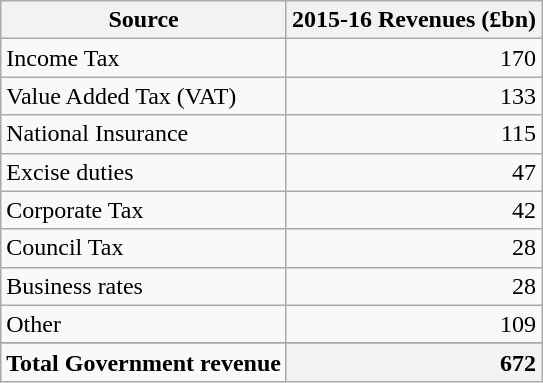<table class="wikitable sortable">
<tr>
<th>Source</th>
<th style="text-align: right">2015-16 Revenues (£bn)</th>
</tr>
<tr>
<td>Income Tax</td>
<td style="text-align: right">170</td>
</tr>
<tr>
<td>Value Added Tax (VAT)</td>
<td style="text-align: right">133</td>
</tr>
<tr>
<td>National Insurance</td>
<td style="text-align: right">115</td>
</tr>
<tr>
<td>Excise duties</td>
<td style="text-align: right">47</td>
</tr>
<tr>
<td>Corporate Tax</td>
<td style="text-align: right">42</td>
</tr>
<tr>
<td>Council Tax</td>
<td style="text-align: right">28</td>
</tr>
<tr>
<td>Business rates</td>
<td style="text-align: right">28</td>
</tr>
<tr>
<td>Other</td>
<td style="text-align: right">109</td>
</tr>
<tr>
</tr>
<tr class="sortbottom">
<td style="text-align: left"><strong>Total Government revenue</strong></td>
<th style="text-align: right">672</th>
</tr>
</table>
